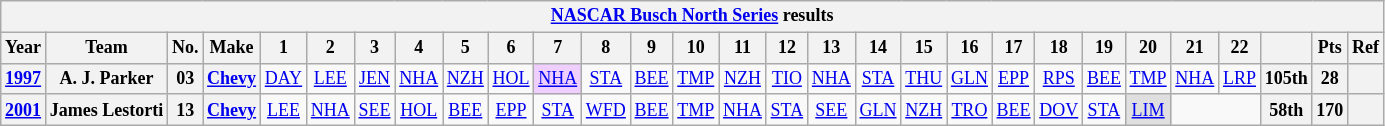<table class="wikitable" style="text-align:center; font-size:75%">
<tr>
<th colspan=29><a href='#'>NASCAR Busch North Series</a> results</th>
</tr>
<tr>
<th>Year</th>
<th>Team</th>
<th>No.</th>
<th>Make</th>
<th>1</th>
<th>2</th>
<th>3</th>
<th>4</th>
<th>5</th>
<th>6</th>
<th>7</th>
<th>8</th>
<th>9</th>
<th>10</th>
<th>11</th>
<th>12</th>
<th>13</th>
<th>14</th>
<th>15</th>
<th>16</th>
<th>17</th>
<th>18</th>
<th>19</th>
<th>20</th>
<th>21</th>
<th>22</th>
<th></th>
<th>Pts</th>
<th>Ref</th>
</tr>
<tr>
<th><a href='#'>1997</a></th>
<th>A. J. Parker</th>
<th>03</th>
<th><a href='#'>Chevy</a></th>
<td><a href='#'>DAY</a></td>
<td><a href='#'>LEE</a></td>
<td><a href='#'>JEN</a></td>
<td><a href='#'>NHA</a></td>
<td><a href='#'>NZH</a></td>
<td><a href='#'>HOL</a></td>
<td style="background:#EFCFFF;"><a href='#'>NHA</a><br></td>
<td><a href='#'>STA</a></td>
<td><a href='#'>BEE</a></td>
<td><a href='#'>TMP</a></td>
<td><a href='#'>NZH</a></td>
<td><a href='#'>TIO</a></td>
<td><a href='#'>NHA</a></td>
<td><a href='#'>STA</a></td>
<td><a href='#'>THU</a></td>
<td><a href='#'>GLN</a></td>
<td><a href='#'>EPP</a></td>
<td><a href='#'>RPS</a></td>
<td><a href='#'>BEE</a></td>
<td><a href='#'>TMP</a></td>
<td><a href='#'>NHA</a></td>
<td><a href='#'>LRP</a></td>
<th>105th</th>
<th>28</th>
<th></th>
</tr>
<tr>
<th><a href='#'>2001</a></th>
<th>James Lestorti</th>
<th>13</th>
<th><a href='#'>Chevy</a></th>
<td><a href='#'>LEE</a></td>
<td><a href='#'>NHA</a></td>
<td><a href='#'>SEE</a></td>
<td><a href='#'>HOL</a></td>
<td><a href='#'>BEE</a></td>
<td><a href='#'>EPP</a></td>
<td><a href='#'>STA</a></td>
<td><a href='#'>WFD</a></td>
<td><a href='#'>BEE</a></td>
<td><a href='#'>TMP</a></td>
<td><a href='#'>NHA</a></td>
<td><a href='#'>STA</a></td>
<td><a href='#'>SEE</a></td>
<td><a href='#'>GLN</a></td>
<td><a href='#'>NZH</a></td>
<td><a href='#'>TRO</a></td>
<td><a href='#'>BEE</a></td>
<td><a href='#'>DOV</a></td>
<td><a href='#'>STA</a></td>
<td style="background:#DFDFDF;"><a href='#'>LIM</a><br></td>
<td colspan=2></td>
<th>58th</th>
<th>170</th>
<th></th>
</tr>
</table>
